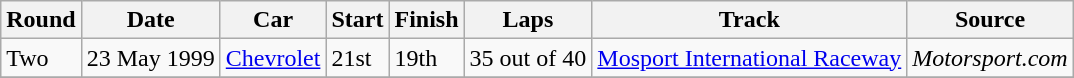<table class="wikitable">
<tr>
<th>Round</th>
<th>Date</th>
<th>Car</th>
<th>Start</th>
<th>Finish</th>
<th>Laps</th>
<th>Track</th>
<th>Source</th>
</tr>
<tr>
<td>Two</td>
<td>23 May 1999</td>
<td><a href='#'>Chevrolet</a></td>
<td>21st</td>
<td>19th</td>
<td>35 out of 40</td>
<td><a href='#'>Mosport International Raceway</a></td>
<td><em>Motorsport.com</em></td>
</tr>
<tr>
</tr>
</table>
